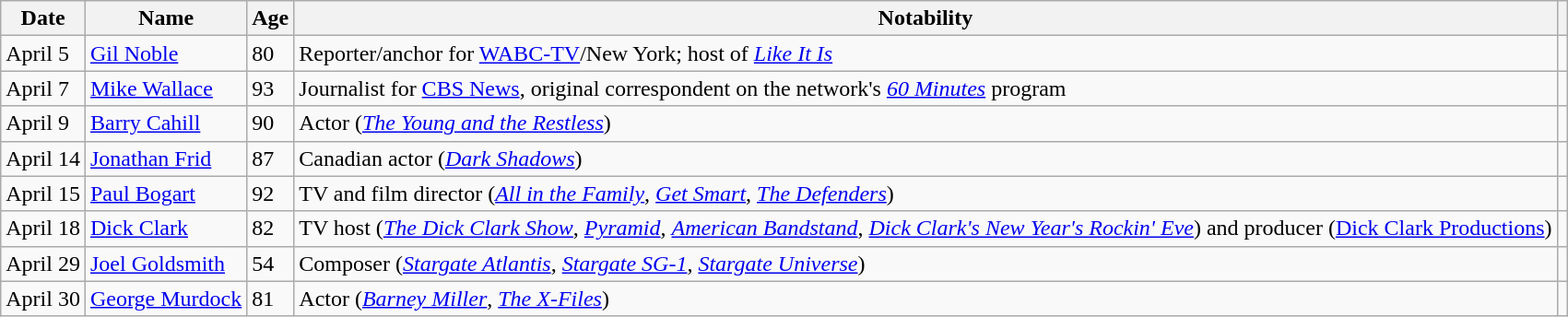<table class="wikitable sortable">
<tr ">
<th>Date</th>
<th>Name</th>
<th>Age</th>
<th>Notability</th>
<th class="unsortable"></th>
</tr>
<tr>
<td>April 5</td>
<td><a href='#'>Gil Noble</a></td>
<td>80</td>
<td>Reporter/anchor for <a href='#'>WABC-TV</a>/New York; host of <em><a href='#'>Like It Is</a></em></td>
<td></td>
</tr>
<tr>
<td>April 7</td>
<td><a href='#'>Mike Wallace</a></td>
<td>93</td>
<td>Journalist for <a href='#'>CBS News</a>, original correspondent on the network's <em><a href='#'>60 Minutes</a></em> program</td>
<td></td>
</tr>
<tr>
<td>April 9</td>
<td><a href='#'>Barry Cahill</a></td>
<td>90</td>
<td>Actor (<em><a href='#'>The Young and the Restless</a></em>)</td>
<td></td>
</tr>
<tr>
<td>April 14</td>
<td><a href='#'>Jonathan Frid</a></td>
<td>87</td>
<td>Canadian actor (<em><a href='#'>Dark Shadows</a></em>)</td>
<td></td>
</tr>
<tr>
<td>April 15</td>
<td><a href='#'>Paul Bogart</a></td>
<td>92</td>
<td>TV and film director (<em><a href='#'>All in the Family</a></em>, <em><a href='#'>Get Smart</a></em>, <em><a href='#'>The Defenders</a></em>)</td>
<td></td>
</tr>
<tr>
<td>April 18</td>
<td><a href='#'>Dick Clark</a></td>
<td>82</td>
<td>TV host (<em><a href='#'>The Dick Clark Show</a></em>, <em><a href='#'>Pyramid</a></em>, <em><a href='#'>American Bandstand</a></em>, <em><a href='#'>Dick Clark's New Year's Rockin' Eve</a></em>) and producer (<a href='#'>Dick Clark Productions</a>)</td>
<td></td>
</tr>
<tr>
<td>April 29</td>
<td><a href='#'>Joel Goldsmith</a></td>
<td>54</td>
<td>Composer (<em><a href='#'>Stargate Atlantis</a></em>, <em><a href='#'>Stargate SG-1</a></em>, <em><a href='#'>Stargate Universe</a></em>)</td>
<td></td>
</tr>
<tr>
<td>April 30</td>
<td><a href='#'>George Murdock</a></td>
<td>81</td>
<td>Actor (<em><a href='#'>Barney Miller</a></em>, <em><a href='#'>The X-Files</a></em>)</td>
<td></td>
</tr>
</table>
